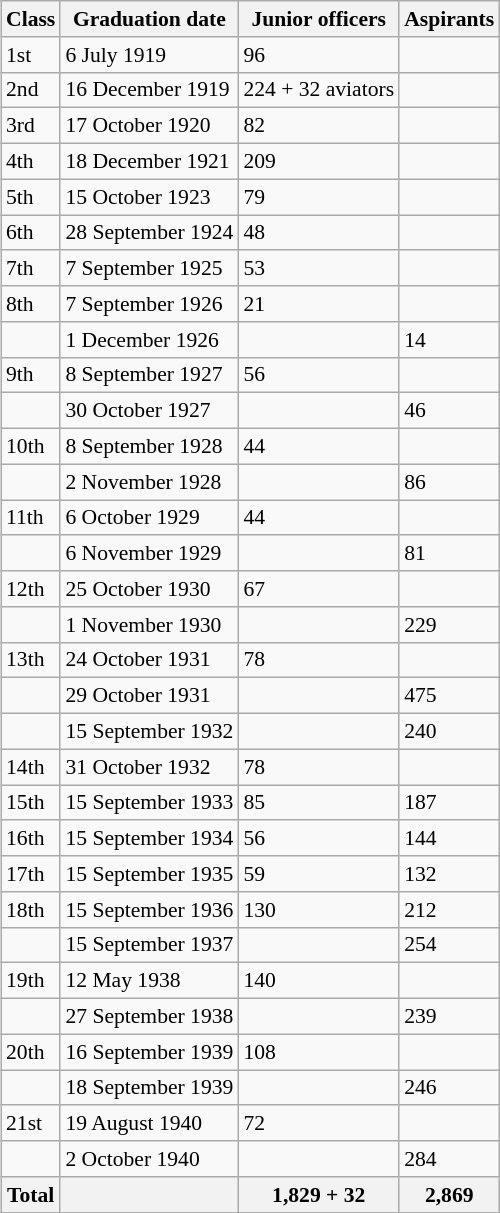<table class=wikitable style="float: right; margin: 0 0 0 .5em; font-size:90%;">
<tr>
<th>Class</th>
<th>Graduation date</th>
<th>Junior officers</th>
<th>Aspirants</th>
</tr>
<tr>
<td>1st</td>
<td>6 July 1919</td>
<td>96</td>
<td></td>
</tr>
<tr>
<td>2nd</td>
<td>16 December 1919</td>
<td>224 + 32 aviators</td>
<td></td>
</tr>
<tr>
<td>3rd</td>
<td>17 October 1920</td>
<td>82</td>
<td></td>
</tr>
<tr>
<td>4th</td>
<td>18 December 1921</td>
<td>209</td>
<td></td>
</tr>
<tr>
<td>5th</td>
<td>15 October 1923</td>
<td>79</td>
<td></td>
</tr>
<tr>
<td>6th</td>
<td>28 September 1924</td>
<td>48</td>
<td></td>
</tr>
<tr>
<td>7th</td>
<td>7 September 1925</td>
<td>53</td>
<td></td>
</tr>
<tr>
<td>8th</td>
<td>7 September 1926</td>
<td>21</td>
<td></td>
</tr>
<tr>
<td></td>
<td>1 December 1926</td>
<td></td>
<td>14</td>
</tr>
<tr>
<td>9th</td>
<td>8 September 1927</td>
<td>56</td>
<td></td>
</tr>
<tr>
<td></td>
<td>30 October 1927</td>
<td></td>
<td>46</td>
</tr>
<tr>
<td>10th</td>
<td>8 September 1928</td>
<td>44</td>
<td></td>
</tr>
<tr>
<td></td>
<td>2 November 1928</td>
<td></td>
<td>86</td>
</tr>
<tr>
<td>11th</td>
<td>6 October 1929</td>
<td>44</td>
<td></td>
</tr>
<tr>
<td></td>
<td>6 November 1929</td>
<td></td>
<td>81</td>
</tr>
<tr>
<td>12th</td>
<td>25 October 1930</td>
<td>67</td>
<td></td>
</tr>
<tr>
<td></td>
<td>1 November 1930</td>
<td></td>
<td>229</td>
</tr>
<tr>
<td>13th</td>
<td>24 October 1931</td>
<td>78</td>
<td></td>
</tr>
<tr>
<td></td>
<td>29 October 1931</td>
<td></td>
<td>475</td>
</tr>
<tr>
<td></td>
<td>15 September 1932</td>
<td></td>
<td>240</td>
</tr>
<tr>
<td>14th</td>
<td>31 October 1932</td>
<td>78</td>
<td></td>
</tr>
<tr>
<td>15th</td>
<td>15 September 1933</td>
<td>85</td>
<td>187</td>
</tr>
<tr>
<td>16th</td>
<td>15 September 1934</td>
<td>56</td>
<td>144</td>
</tr>
<tr>
<td>17th</td>
<td>15 September 1935</td>
<td>59</td>
<td>132</td>
</tr>
<tr>
<td>18th</td>
<td>15 September 1936</td>
<td>130</td>
<td>212</td>
</tr>
<tr>
<td></td>
<td>15 September 1937</td>
<td></td>
<td>254</td>
</tr>
<tr>
<td>19th</td>
<td>12 May 1938</td>
<td>140</td>
<td></td>
</tr>
<tr>
<td></td>
<td>27 September 1938</td>
<td></td>
<td>239</td>
</tr>
<tr>
<td>20th</td>
<td>16 September 1939</td>
<td>108</td>
<td></td>
</tr>
<tr>
<td></td>
<td>18 September 1939</td>
<td></td>
<td>246</td>
</tr>
<tr>
<td>21st</td>
<td>19 August 1940</td>
<td>72</td>
<td></td>
</tr>
<tr>
<td></td>
<td>2 October 1940</td>
<td></td>
<td>284</td>
</tr>
<tr>
<th>Total</th>
<th></th>
<th>1,829 + 32</th>
<th>2,869</th>
</tr>
</table>
